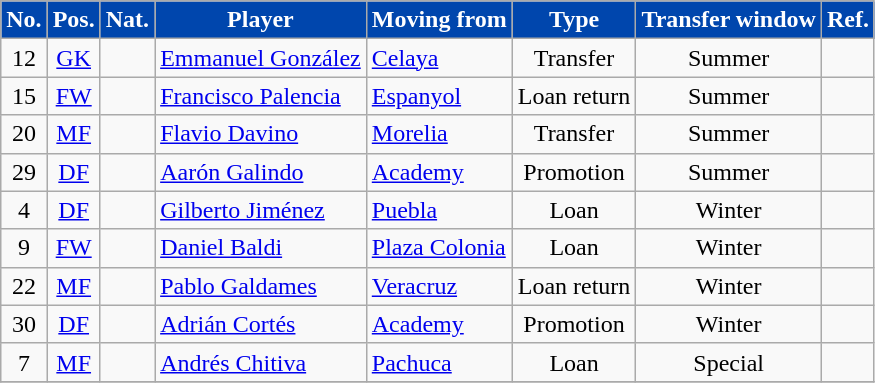<table class="wikitable sortable" style="text-align:center;">
<tr>
<th style=background-color:#0046AD;color:#FFFFFF>No.</th>
<th style=background-color:#0046AD;color:#FFFFFF>Pos.</th>
<th style=background-color:#0046AD;color:#FFFFFF>Nat.</th>
<th style=background-color:#0046AD;color:#FFFFFF>Player</th>
<th style=background-color:#0046AD;color:#FFFFFF>Moving from</th>
<th style=background-color:#0046AD;color:#FFFFFF>Type</th>
<th style=background-color:#0046AD;color:#FFFFFF>Transfer window</th>
<th style=background-color:#0046AD;color:#FFFFFF>Ref.</th>
</tr>
<tr>
<td>12</td>
<td><a href='#'>GK</a></td>
<td></td>
<td align=left><a href='#'>Emmanuel González</a></td>
<td align=left><a href='#'>Celaya</a></td>
<td>Transfer</td>
<td>Summer</td>
<td></td>
</tr>
<tr>
<td>15</td>
<td><a href='#'>FW</a></td>
<td></td>
<td align=left><a href='#'>Francisco Palencia</a></td>
<td align=left> <a href='#'>Espanyol</a></td>
<td>Loan return</td>
<td>Summer</td>
<td></td>
</tr>
<tr>
<td>20</td>
<td><a href='#'>MF</a></td>
<td></td>
<td align=left><a href='#'>Flavio Davino</a></td>
<td align=left><a href='#'>Morelia</a></td>
<td>Transfer</td>
<td>Summer</td>
<td></td>
</tr>
<tr>
<td>29</td>
<td><a href='#'>DF</a></td>
<td></td>
<td align=left><a href='#'>Aarón Galindo</a></td>
<td align=left><a href='#'>Academy</a></td>
<td>Promotion</td>
<td>Summer</td>
<td></td>
</tr>
<tr>
<td>4</td>
<td><a href='#'>DF</a></td>
<td></td>
<td align=left><a href='#'>Gilberto Jiménez</a></td>
<td align=left><a href='#'>Puebla</a></td>
<td>Loan</td>
<td>Winter</td>
<td></td>
</tr>
<tr>
<td>9</td>
<td><a href='#'>FW</a></td>
<td></td>
<td align=left><a href='#'>Daniel Baldi</a></td>
<td align=left> <a href='#'>Plaza Colonia</a></td>
<td>Loan</td>
<td>Winter</td>
<td></td>
</tr>
<tr>
<td>22</td>
<td><a href='#'>MF</a></td>
<td></td>
<td align=left><a href='#'>Pablo Galdames</a></td>
<td align=left><a href='#'>Veracruz</a></td>
<td>Loan return</td>
<td>Winter</td>
<td></td>
</tr>
<tr>
<td>30</td>
<td><a href='#'>DF</a></td>
<td></td>
<td align=left><a href='#'>Adrián Cortés</a></td>
<td align=left><a href='#'>Academy</a></td>
<td>Promotion</td>
<td>Winter</td>
<td></td>
</tr>
<tr>
<td>7</td>
<td><a href='#'>MF</a></td>
<td></td>
<td align=left><a href='#'>Andrés Chitiva</a></td>
<td align=left><a href='#'>Pachuca</a></td>
<td>Loan</td>
<td>Special</td>
<td></td>
</tr>
<tr>
</tr>
</table>
